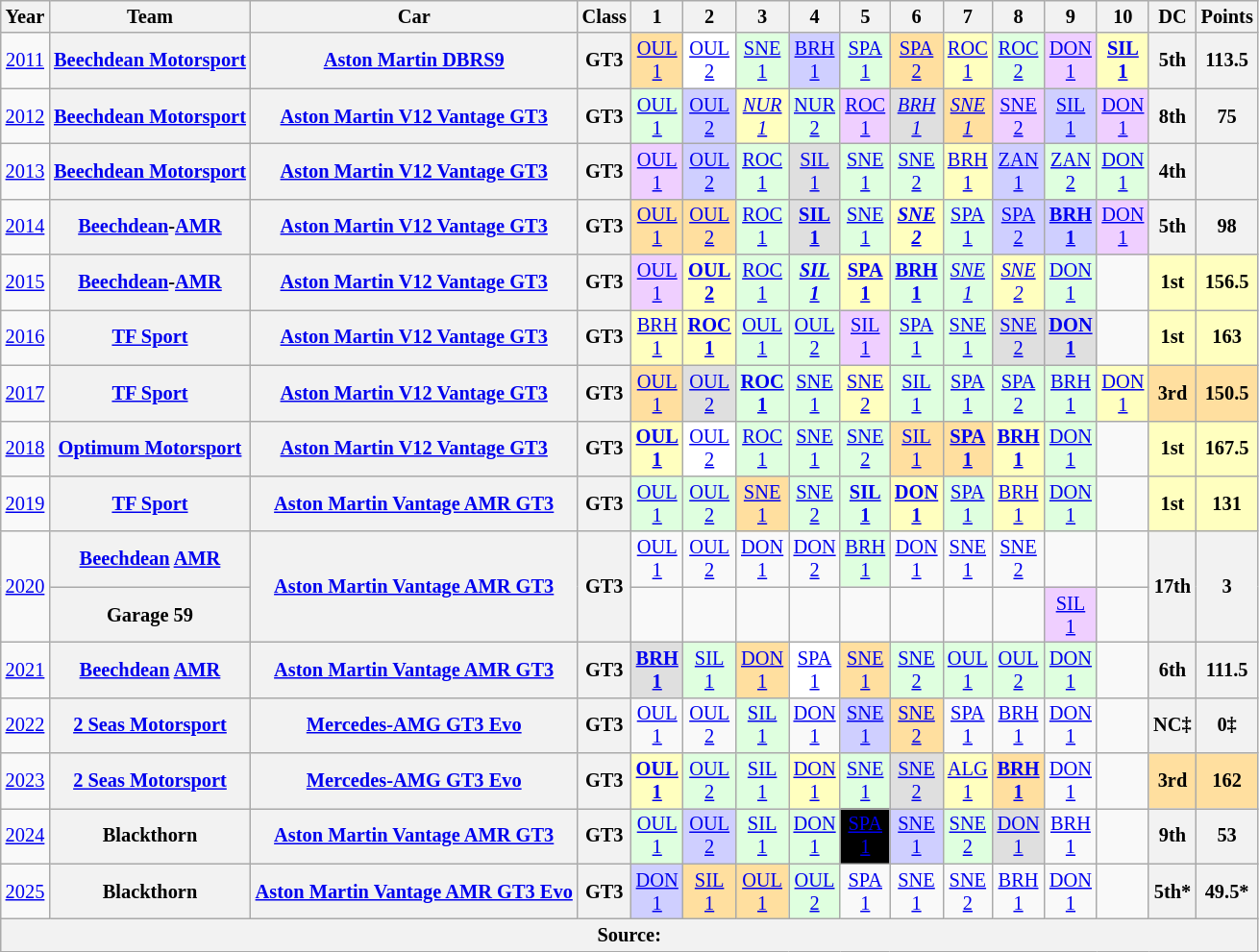<table class="wikitable" style="text-align:center; font-size:85%">
<tr>
<th>Year</th>
<th>Team</th>
<th>Car</th>
<th>Class</th>
<th>1</th>
<th>2</th>
<th>3</th>
<th>4</th>
<th>5</th>
<th>6</th>
<th>7</th>
<th>8</th>
<th>9</th>
<th>10</th>
<th>DC</th>
<th>Points</th>
</tr>
<tr>
<td><a href='#'>2011</a></td>
<th nowrap><a href='#'>Beechdean Motorsport</a></th>
<th nowrap><a href='#'>Aston Martin DBRS9</a></th>
<th>GT3</th>
<td style="background:#FFDF9F;"><a href='#'>OUL<br>1</a><br></td>
<td style="background:#FFFFFF;"><a href='#'>OUL<br>2</a><br></td>
<td style="background:#DFFFDF;"><a href='#'>SNE<br>1</a><br></td>
<td style="background:#CFCFFF;"><a href='#'>BRH<br>1</a><br></td>
<td style="background:#DFFFDF;"><a href='#'>SPA<br>1</a><br></td>
<td style="background:#FFDF9F;"><a href='#'>SPA<br>2</a><br></td>
<td style="background:#FFFFBF;"><a href='#'>ROC<br>1</a><br></td>
<td style="background:#DFFFDF;"><a href='#'>ROC<br>2</a><br></td>
<td style="background:#EFCFFF;"><a href='#'>DON<br>1</a><br></td>
<td style="background:#FFFFBF;"><strong><a href='#'>SIL<br>1</a></strong><br></td>
<th>5th</th>
<th>113.5</th>
</tr>
<tr>
<td><a href='#'>2012</a></td>
<th nowrap><a href='#'>Beechdean Motorsport</a></th>
<th nowrap><a href='#'>Aston Martin V12 Vantage GT3</a></th>
<th>GT3</th>
<td style="background:#DFFFDF;"><a href='#'>OUL<br>1</a><br></td>
<td style="background:#CFCFFF;"><a href='#'>OUL<br>2</a><br></td>
<td style="background:#FFFFBF;"><em><a href='#'>NUR<br>1</a></em><br></td>
<td style="background:#DFFFDF;"><a href='#'>NUR<br>2</a><br></td>
<td style="background:#EFCFFF;"><a href='#'>ROC<br>1</a><br></td>
<td style="background:#DFDFDF;"><em><a href='#'>BRH<br>1</a></em><br></td>
<td style="background:#FFDF9F;"><em><a href='#'>SNE<br>1</a></em><br></td>
<td style="background:#EFCFFF;"><a href='#'>SNE<br>2</a><br></td>
<td style="background:#CFCFFF;"><a href='#'>SIL<br>1</a><br></td>
<td style="background:#EFCFFF;"><a href='#'>DON<br>1</a><br></td>
<th>8th</th>
<th>75</th>
</tr>
<tr>
<td><a href='#'>2013</a></td>
<th nowrap><a href='#'>Beechdean Motorsport</a></th>
<th nowrap><a href='#'>Aston Martin V12 Vantage GT3</a></th>
<th>GT3</th>
<td style="background:#EFCFFF;"><a href='#'>OUL<br>1</a><br></td>
<td style="background:#CFCFFF;"><a href='#'>OUL<br>2</a><br></td>
<td style="background:#DFFFDF;"><a href='#'>ROC<br>1</a><br></td>
<td style="background:#DFDFDF;"><a href='#'>SIL<br>1</a><br></td>
<td style="background:#DFFFDF;"><a href='#'>SNE<br>1</a><br></td>
<td style="background:#DFFFDF;"><a href='#'>SNE<br>2</a><br></td>
<td style="background:#FFFFBF;"><a href='#'>BRH<br>1</a><br></td>
<td style="background:#CFCFFF;"><a href='#'>ZAN<br>1</a><br></td>
<td style="background:#DFFFDF;"><a href='#'>ZAN<br>2</a><br></td>
<td style="background:#DFFFDF;"><a href='#'>DON<br>1</a><br></td>
<th>4th</th>
<th></th>
</tr>
<tr>
<td><a href='#'>2014</a></td>
<th nowrap><a href='#'>Beechdean</a>-<a href='#'>AMR</a></th>
<th nowrap><a href='#'>Aston Martin V12 Vantage GT3</a></th>
<th>GT3</th>
<td style="background:#FFDF9F;"><a href='#'>OUL<br>1</a><br></td>
<td style="background:#FFDF9F;"><a href='#'>OUL<br>2</a><br></td>
<td style="background:#DFFFDF;"><a href='#'>ROC<br>1</a><br></td>
<td style="background:#DFDFDF;"><strong><a href='#'>SIL<br>1</a></strong><br></td>
<td style="background:#DFFFDF;"><a href='#'>SNE<br>1</a><br></td>
<td style="background:#FFFFBF;"><strong><em><a href='#'>SNE<br>2</a></em></strong><br></td>
<td style="background:#DFFFDF;"><a href='#'>SPA<br>1</a><br></td>
<td style="background:#CFCFFF;"><a href='#'>SPA<br>2</a><br></td>
<td style="background:#CFCFFF;"><strong><a href='#'>BRH<br>1</a></strong><br></td>
<td style="background:#EFCFFF;"><a href='#'>DON<br>1</a><br></td>
<th>5th</th>
<th>98</th>
</tr>
<tr>
<td><a href='#'>2015</a></td>
<th nowrap><a href='#'>Beechdean</a>-<a href='#'>AMR</a></th>
<th nowrap><a href='#'>Aston Martin V12 Vantage GT3</a></th>
<th>GT3</th>
<td style="background:#EFCFFF;"><a href='#'>OUL<br>1</a><br></td>
<td style="background:#FFFFBF;"><strong><a href='#'>OUL<br>2</a></strong><br></td>
<td style="background:#DFFFDF;"><a href='#'>ROC<br>1</a><br></td>
<td style="background:#DFFFDF;"><strong><em><a href='#'>SIL<br>1</a></em></strong><br></td>
<td style="background:#FFFFBF;"><strong><a href='#'>SPA<br>1</a></strong><br></td>
<td style="background:#DFFFDF;"><strong><a href='#'>BRH<br>1</a></strong><br></td>
<td style="background:#DFFFDF;"><em><a href='#'>SNE<br>1</a></em><br></td>
<td style="background:#FFFFBF;"><em><a href='#'>SNE<br>2</a></em><br></td>
<td style="background:#DFFFDF;"><a href='#'>DON<br>1</a><br></td>
<td></td>
<th style="background:#FFFFBF;">1st</th>
<th style="background:#FFFFBF;">156.5</th>
</tr>
<tr>
<td><a href='#'>2016</a></td>
<th nowrap><a href='#'>TF Sport</a></th>
<th nowrap><a href='#'>Aston Martin V12 Vantage GT3</a></th>
<th>GT3</th>
<td style="background:#FFFFBF;"><a href='#'>BRH<br>1</a><br></td>
<td style="background:#FFFFBF;"><strong><a href='#'>ROC<br>1</a></strong><br></td>
<td style="background:#DFFFDF;"><a href='#'>OUL<br>1</a><br></td>
<td style="background:#DFFFDF;"><a href='#'>OUL<br>2</a><br></td>
<td style="background:#EFCFFF;"><a href='#'>SIL<br>1</a><br></td>
<td style="background:#DFFFDF;"><a href='#'>SPA<br>1</a><br></td>
<td style="background:#DFFFDF;"><a href='#'>SNE<br>1</a><br></td>
<td style="background:#DFDFDF;"><a href='#'>SNE<br>2</a><br></td>
<td style="background:#DFDFDF;"><strong><a href='#'>DON<br>1</a></strong><br></td>
<td></td>
<th style="background:#FFFFBF;">1st</th>
<th style="background:#FFFFBF;">163</th>
</tr>
<tr>
<td><a href='#'>2017</a></td>
<th nowrap><a href='#'>TF Sport</a></th>
<th nowrap><a href='#'>Aston Martin V12 Vantage GT3</a></th>
<th>GT3</th>
<td style="background:#FFDF9F;"><a href='#'>OUL<br>1</a><br></td>
<td style="background:#DFDFDF;"><a href='#'>OUL<br>2</a><br></td>
<td style="background:#DFFFDF;"><strong><a href='#'>ROC<br>1</a></strong><br></td>
<td style="background:#DFFFDF;"><a href='#'>SNE<br>1</a><br></td>
<td style="background:#FFFFBF;"><a href='#'>SNE<br>2</a><br></td>
<td style="background:#DFFFDF;"><a href='#'>SIL<br>1</a><br></td>
<td style="background:#DFFFDF;"><a href='#'>SPA<br>1</a><br></td>
<td style="background:#DFFFDF;"><a href='#'>SPA<br>2</a><br></td>
<td style="background:#DFFFDF;"><a href='#'>BRH<br>1</a><br></td>
<td style="background:#FFFFBF;"><a href='#'>DON<br>1</a><br></td>
<th style="background:#FFDF9F;">3rd</th>
<th style="background:#FFDF9F;">150.5</th>
</tr>
<tr>
<td><a href='#'>2018</a></td>
<th nowrap><a href='#'>Optimum Motorsport</a></th>
<th nowrap><a href='#'>Aston Martin V12 Vantage GT3</a></th>
<th>GT3</th>
<td style="background:#FFFFBF;"><strong><a href='#'>OUL<br>1</a></strong><br></td>
<td style="background:#FFFFFF;"><a href='#'>OUL<br>2</a><br></td>
<td style="background:#DFFFDF;"><a href='#'>ROC<br>1</a><br></td>
<td style="background:#DFFFDF;"><a href='#'>SNE<br>1</a><br></td>
<td style="background:#DFFFDF;"><a href='#'>SNE<br>2</a><br></td>
<td style="background:#FFDF9F;"><a href='#'>SIL<br>1</a><br></td>
<td style="background:#FFDF9F;"><strong><a href='#'>SPA<br>1</a></strong><br></td>
<td style="background:#FFFFBF;"><strong><a href='#'>BRH<br>1</a></strong><br></td>
<td style="background:#DFFFDF;"><a href='#'>DON<br>1</a><br></td>
<td></td>
<th style="background:#FFFFBF;">1st</th>
<th style="background:#FFFFBF;">167.5</th>
</tr>
<tr>
<td><a href='#'>2019</a></td>
<th nowrap><a href='#'>TF Sport</a></th>
<th nowrap><a href='#'>Aston Martin Vantage AMR GT3</a></th>
<th>GT3</th>
<td style="background:#DFFFDF;"><a href='#'>OUL<br>1</a><br></td>
<td style="background:#DFFFDF;"><a href='#'>OUL<br>2</a><br></td>
<td style="background:#FFDF9F;"><a href='#'>SNE<br>1</a><br></td>
<td style="background:#DFFFDF;"><a href='#'>SNE<br>2</a><br></td>
<td style="background:#DFFFDF;"><strong><a href='#'>SIL<br>1</a></strong><br></td>
<td style="background:#FFFFBF;"><strong><a href='#'>DON<br>1</a></strong><br></td>
<td style="background:#DFFFDF;"><a href='#'>SPA<br>1</a><br></td>
<td style="background:#FFFFBF;"><a href='#'>BRH<br>1</a><br></td>
<td style="background:#DFFFDF;"><a href='#'>DON<br>1</a><br></td>
<td></td>
<th style="background:#FFFFBF;">1st</th>
<th style="background:#FFFFBF;">131</th>
</tr>
<tr>
<td rowspan=2><a href='#'>2020</a></td>
<th nowrap><a href='#'>Beechdean</a> <a href='#'>AMR</a></th>
<th rowspan=2 nowrap><a href='#'>Aston Martin Vantage AMR GT3</a></th>
<th rowspan=2>GT3</th>
<td><a href='#'>OUL<br>1</a></td>
<td><a href='#'>OUL<br>2</a></td>
<td><a href='#'>DON<br>1</a></td>
<td><a href='#'>DON<br>2</a></td>
<td style="background:#DFFFDF;"><a href='#'>BRH<br>1</a><br></td>
<td><a href='#'>DON<br>1</a></td>
<td><a href='#'>SNE<br>1</a></td>
<td><a href='#'>SNE<br>2</a></td>
<td></td>
<td></td>
<th rowspan=2>17th</th>
<th rowspan=2>3</th>
</tr>
<tr>
<th nowrap>Garage 59</th>
<td></td>
<td></td>
<td></td>
<td></td>
<td></td>
<td></td>
<td></td>
<td></td>
<td style="background:#EFCFFF;"><a href='#'>SIL<br>1</a><br></td>
<td></td>
</tr>
<tr>
<td><a href='#'>2021</a></td>
<th nowrap><a href='#'>Beechdean</a> <a href='#'>AMR</a></th>
<th nowrap><a href='#'>Aston Martin Vantage AMR GT3</a></th>
<th>GT3</th>
<td style="background:#DFDFDF;"><strong><a href='#'>BRH<br>1</a></strong><br></td>
<td style="background:#DFFFDF;"><a href='#'>SIL<br>1</a><br></td>
<td style="background:#FFDF9F;"><a href='#'>DON<br>1</a><br></td>
<td style="background:#FFFFFF;"><a href='#'>SPA<br>1</a><br></td>
<td style="background:#FFDF9F;"><a href='#'>SNE<br>1</a><br></td>
<td style="background:#DFFFDF;"><a href='#'>SNE<br>2</a><br></td>
<td style="background:#DFFFDF;"><a href='#'>OUL<br>1</a><br></td>
<td style="background:#DFFFDF;"><a href='#'>OUL<br>2</a><br></td>
<td style="background:#DFFFDF;"><a href='#'>DON<br>1</a><br></td>
<td></td>
<th>6th</th>
<th>111.5</th>
</tr>
<tr>
<td><a href='#'>2022</a></td>
<th nowrap><a href='#'>2 Seas Motorsport</a></th>
<th nowrap><a href='#'>Mercedes-AMG GT3 Evo</a></th>
<th>GT3</th>
<td><a href='#'>OUL<br>1</a></td>
<td><a href='#'>OUL<br>2</a></td>
<td style="background:#DFFFDF;"><a href='#'>SIL<br>1</a><br></td>
<td><a href='#'>DON<br>1</a></td>
<td style="background:#CFCFFF;"><a href='#'>SNE<br>1</a><br></td>
<td style="background:#FFDF9F;"><a href='#'>SNE<br>2</a><br></td>
<td><a href='#'>SPA<br>1</a></td>
<td><a href='#'>BRH<br>1</a></td>
<td><a href='#'>DON<br>1</a></td>
<td></td>
<th>NC‡</th>
<th>0‡</th>
</tr>
<tr>
<td><a href='#'>2023</a></td>
<th nowrap><a href='#'>2 Seas Motorsport</a></th>
<th nowrap><a href='#'>Mercedes-AMG GT3 Evo</a></th>
<th>GT3</th>
<td style="background:#FFFFBF;"><strong><a href='#'>OUL<br>1</a></strong><br></td>
<td style="background:#DFFFDF;"><a href='#'>OUL<br>2</a><br></td>
<td style="background:#DFFFDF;"><a href='#'>SIL<br>1</a><br></td>
<td style="background:#FFFFBF;"><a href='#'>DON<br>1</a><br></td>
<td style="background:#DFFFDF;"><a href='#'>SNE<br>1</a><br></td>
<td style="background:#DFDFDF;"><a href='#'>SNE<br>2</a><br></td>
<td style="background:#FFFFBF;"><a href='#'>ALG<br>1</a><br></td>
<td style="background:#FFDF9F;"><strong><a href='#'>BRH<br>1</a></strong><br></td>
<td><a href='#'>DON<br>1</a></td>
<td></td>
<th style="background:#FFDF9F;">3rd</th>
<th style="background:#FFDF9F;">162</th>
</tr>
<tr>
<td><a href='#'>2024</a></td>
<th nowrap>Blackthorn</th>
<th nowrap><a href='#'>Aston Martin Vantage AMR GT3</a></th>
<th>GT3</th>
<td style="background:#DFFFDF;"><a href='#'>OUL<br>1</a><br></td>
<td style="background:#CFCFFF;"><a href='#'>OUL<br>2</a><br></td>
<td style="background:#DFFFDF;"><a href='#'>SIL<br>1</a><br></td>
<td style="background:#DFFFDF;"><a href='#'>DON<br>1</a><br></td>
<td style="background:#000000; color:white"><a href='#'><span>SPA<br>1</span></a><br></td>
<td style="background:#CFCFFF;"><a href='#'>SNE<br>1</a><br></td>
<td style="background:#DFFFDF;"><a href='#'>SNE<br>2</a><br></td>
<td style="background:#DFDFDF;"><a href='#'>DON<br>1</a><br></td>
<td><a href='#'>BRH<br>1</a></td>
<td></td>
<th>9th</th>
<th>53</th>
</tr>
<tr>
<td><a href='#'>2025</a></td>
<th>Blackthorn</th>
<th><a href='#'>Aston Martin Vantage AMR GT3 Evo</a></th>
<th>GT3</th>
<td style="background:#CFCFFF;"><a href='#'>DON<br>1</a><br></td>
<td style="background:#FFDF9F;"><a href='#'>SIL<br>1</a><br></td>
<td style="background:#FFDF9F;"><a href='#'>OUL<br>1</a><br></td>
<td style="background:#DFFFDF;"><a href='#'>OUL<br>2</a><br></td>
<td style="background:#;"><a href='#'>SPA<br>1</a><br></td>
<td style="background:#;"><a href='#'>SNE<br>1</a><br></td>
<td style="background:#;"><a href='#'>SNE<br>2</a><br></td>
<td style="background:#;"><a href='#'>BRH<br>1</a><br></td>
<td style="background:#;"><a href='#'>DON<br>1</a><br></td>
<td></td>
<th>5th*</th>
<th>49.5*</th>
</tr>
<tr>
<th colspan="16">Source:</th>
</tr>
</table>
